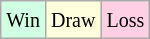<table class="wikitable">
<tr>
<td style="background-color: #d0ffe3;"><small>Win</small></td>
<td style="background-color: #ffffdd;"><small>Draw</small></td>
<td style="background-color: #ffd0e3;"><small>Loss</small></td>
</tr>
</table>
